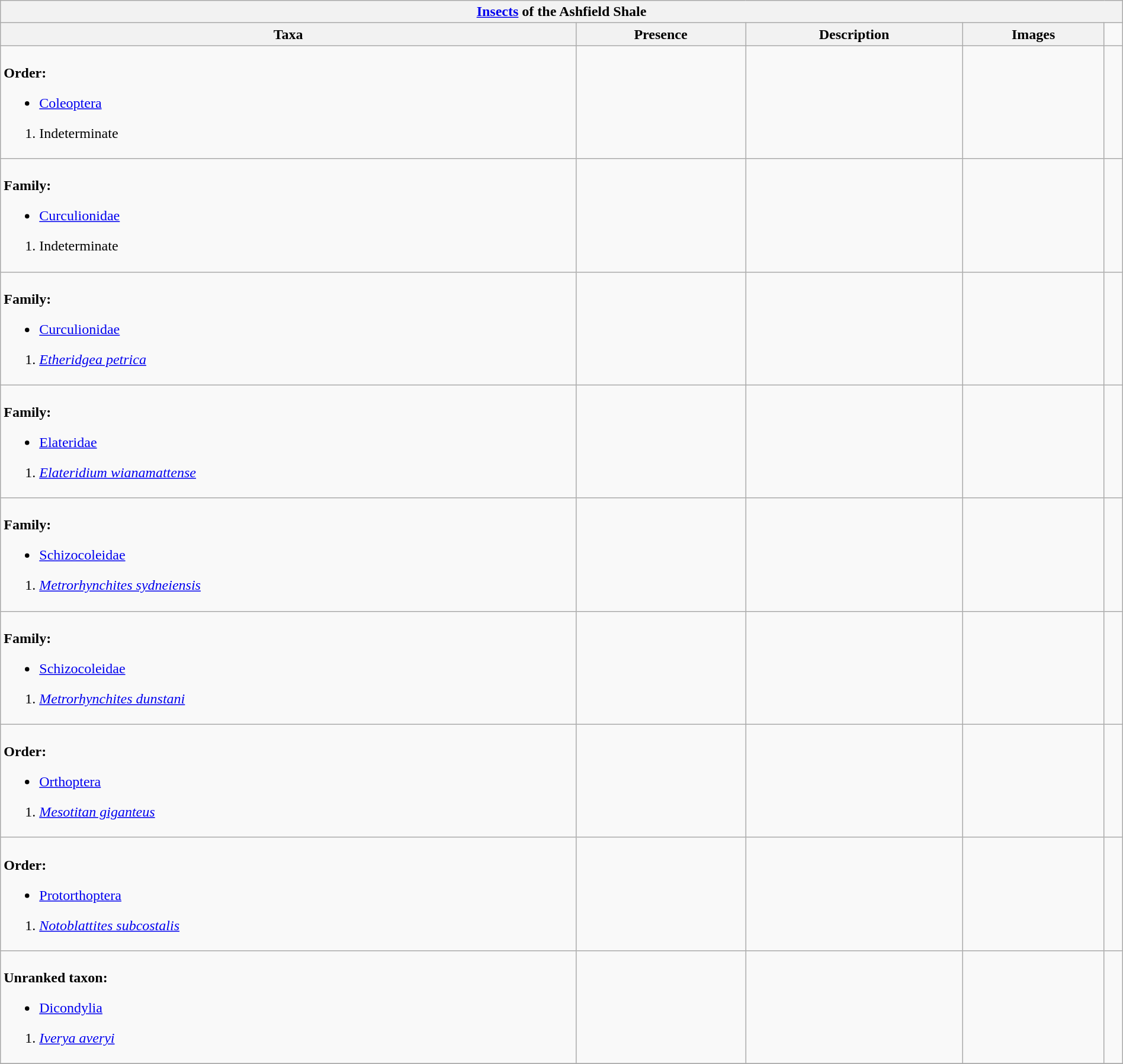<table class="wikitable" align="center" width="100%">
<tr>
<th colspan="5" align="center"><strong><a href='#'>Insects</a> of the Ashfield Shale</strong></th>
</tr>
<tr>
<th>Taxa</th>
<th>Presence</th>
<th>Description</th>
<th>Images</th>
</tr>
<tr>
<td><br><strong>Order:</strong><ul><li><a href='#'>Coleoptera</a></li></ul><ol><li>Indeterminate</li></ol></td>
<td></td>
<td></td>
<td></td>
<td></td>
</tr>
<tr>
<td><br><strong>Family:</strong><ul><li><a href='#'>Curculionidae</a></li></ul><ol><li>Indeterminate</li></ol></td>
<td></td>
<td></td>
<td></td>
<td></td>
</tr>
<tr>
<td><br><strong>Family:</strong><ul><li><a href='#'>Curculionidae</a></li></ul><ol><li><em><a href='#'>Etheridgea petrica</a></em></li></ol></td>
<td></td>
<td></td>
<td></td>
<td></td>
</tr>
<tr>
<td><br><strong>Family:</strong><ul><li><a href='#'>Elateridae</a></li></ul><ol><li><em><a href='#'>Elateridium wianamattense</a></em></li></ol></td>
<td></td>
<td></td>
<td></td>
<td></td>
</tr>
<tr>
<td><br><strong>Family:</strong><ul><li><a href='#'>Schizocoleidae</a></li></ul><ol><li><em><a href='#'>Metrorhynchites sydneiensis</a></em></li></ol></td>
<td></td>
<td></td>
<td></td>
<td></td>
</tr>
<tr>
<td><br><strong>Family:</strong><ul><li><a href='#'>Schizocoleidae</a></li></ul><ol><li><em><a href='#'>Metrorhynchites dunstani</a></em></li></ol></td>
<td></td>
<td></td>
<td></td>
<td></td>
</tr>
<tr>
<td><br><strong>Order:</strong><ul><li><a href='#'>Orthoptera</a></li></ul><ol><li><em><a href='#'>Mesotitan giganteus</a></em></li></ol></td>
<td></td>
<td></td>
<td></td>
<td></td>
</tr>
<tr>
<td><br><strong>Order:</strong><ul><li><a href='#'>Protorthoptera</a></li></ul><ol><li><em><a href='#'>Notoblattites subcostalis</a></em></li></ol></td>
<td></td>
<td></td>
<td></td>
<td></td>
</tr>
<tr>
<td><br><strong>Unranked taxon:</strong><ul><li><a href='#'>Dicondylia</a></li></ul><ol><li><em><a href='#'>Iverya averyi</a></em></li></ol></td>
<td></td>
<td></td>
<td></td>
<td></td>
</tr>
<tr>
</tr>
</table>
